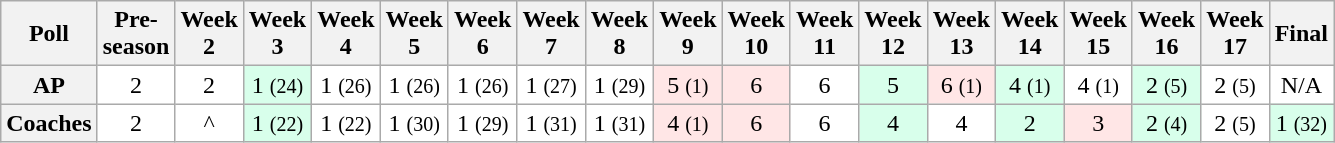<table class="wikitable" style="white-space:nowrap">
<tr>
<th>Poll</th>
<th>Pre-<br>season</th>
<th>Week<br>2</th>
<th>Week<br>3</th>
<th>Week<br>4</th>
<th>Week<br>5</th>
<th>Week<br>6</th>
<th>Week<br>7</th>
<th>Week<br>8</th>
<th>Week<br>9</th>
<th>Week<br>10</th>
<th>Week<br>11</th>
<th>Week<br>12</th>
<th>Week<br>13</th>
<th>Week<br>14</th>
<th>Week<br>15</th>
<th>Week<br>16</th>
<th>Week<br>17</th>
<th>Final</th>
</tr>
<tr style="text-align:center;">
<th>AP</th>
<td style="background:#FFF;">2</td>
<td style="background:#FFF;">2</td>
<td style="background:#D8FFEB;">1 <small> (24) </small></td>
<td style="background:#FFF;">1 <small> (26) </small></td>
<td style="background:#FFF;">1 <small> (26) </small></td>
<td style="background:#FFF;">1 <small> (26) </small></td>
<td style="background:#FFF;">1 <small> (27) </small></td>
<td style="background:#FFF;">1 <small> (29) </small></td>
<td style="background:#FFE6E6;">5 <small> (1) </small></td>
<td style="background:#FFE6E6;">6</td>
<td style="background:#FFF;">6</td>
<td style="background:#D8FFEB;">5</td>
<td style="background:#FFE6E6;">6 <small> (1) </small></td>
<td style="background:#D8FFEB;">4 <small> (1) </small></td>
<td style="background:#FFF;">4 <small> (1) </small></td>
<td style="background:#D8FFEB;">2 <small> (5) </small></td>
<td style="background:#FFF;">2 <small> (5) </small></td>
<td style="background:#FFF;">N/A</td>
</tr>
<tr style="text-align:center;">
<th>Coaches</th>
<td style="background:#FFF;">2</td>
<td style="background:#FFF;">^</td>
<td style="background:#D8FFEB;">1 <small> (22) </small></td>
<td style="background:#FFF;">1 <small> (22) </small></td>
<td style="background:#FFF;">1 <small> (30) </small></td>
<td style="background:#FFF;">1 <small> (29) </small></td>
<td style="background:#FFF;">1 <small> (31) </small></td>
<td style="background:#FFF;">1 <small> (31) </small></td>
<td style="background:#FFE6E6;">4 <small> (1) </small></td>
<td style="background:#FFE6E6;">6</td>
<td style="background:#FFF;">6</td>
<td style="background:#D8FFEB;">4</td>
<td style="background:#FFF;">4</td>
<td style="background:#D8FFEB;">2</td>
<td style="background:#FFE6E6;">3</td>
<td style="background:#D8FFEB;">2 <small> (4) </small></td>
<td style="background:#FFF;">2 <small> (5) </small></td>
<td style="background:#D8FFEB;">1 <small>(32)</small></td>
</tr>
</table>
